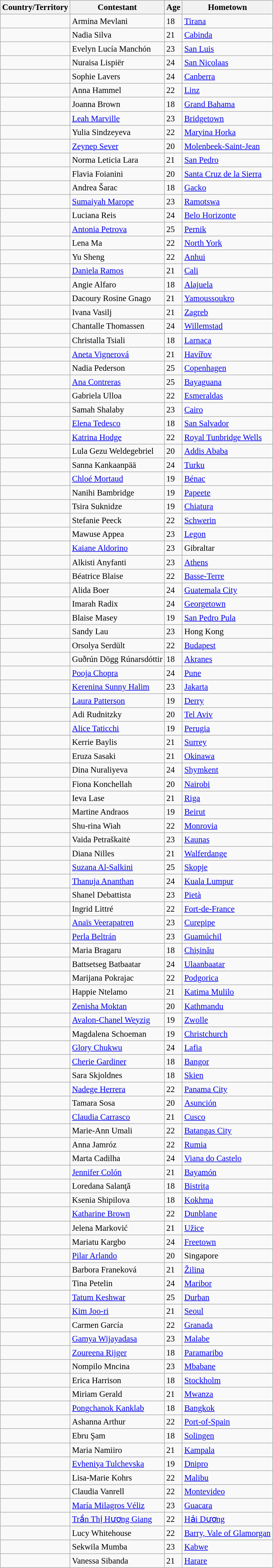<table class="wikitable sortable" style="font-size: 95%;">
<tr>
<th>Country/Territory</th>
<th>Contestant</th>
<th>Age</th>
<th>Hometown</th>
</tr>
<tr>
<td></td>
<td>Armina Mevlani</td>
<td>18</td>
<td><a href='#'>Tirana</a></td>
</tr>
<tr>
<td></td>
<td>Nadia Silva</td>
<td>21</td>
<td><a href='#'>Cabinda</a></td>
</tr>
<tr>
<td></td>
<td>Evelyn Lucía Manchón</td>
<td>23</td>
<td><a href='#'>San Luis</a></td>
</tr>
<tr>
<td></td>
<td>Nuraisa Lispiër</td>
<td>24</td>
<td><a href='#'>San Nicolaas</a></td>
</tr>
<tr>
<td></td>
<td>Sophie Lavers</td>
<td>24</td>
<td><a href='#'>Canberra</a></td>
</tr>
<tr>
<td></td>
<td>Anna Hammel</td>
<td>22</td>
<td><a href='#'>Linz</a></td>
</tr>
<tr>
<td></td>
<td>Joanna Brown</td>
<td>18</td>
<td><a href='#'>Grand Bahama</a></td>
</tr>
<tr>
<td></td>
<td><a href='#'>Leah Marville</a></td>
<td>23</td>
<td><a href='#'>Bridgetown</a></td>
</tr>
<tr>
<td></td>
<td>Yulia Sindzeyeva</td>
<td>22</td>
<td><a href='#'>Maryina Horka</a></td>
</tr>
<tr>
<td></td>
<td><a href='#'>Zeynep Sever</a></td>
<td>20</td>
<td><a href='#'>Molenbeek-Saint-Jean</a></td>
</tr>
<tr>
<td></td>
<td>Norma Leticia Lara</td>
<td>21</td>
<td><a href='#'>San Pedro</a></td>
</tr>
<tr>
<td></td>
<td>Flavia Foianini</td>
<td>20</td>
<td><a href='#'>Santa Cruz de la Sierra</a></td>
</tr>
<tr>
<td></td>
<td>Andrea Šarac</td>
<td>18</td>
<td><a href='#'>Gacko</a></td>
</tr>
<tr>
<td></td>
<td><a href='#'>Sumaiyah Marope</a></td>
<td>23</td>
<td><a href='#'>Ramotswa</a></td>
</tr>
<tr>
<td></td>
<td>Luciana Reis</td>
<td>24</td>
<td><a href='#'>Belo Horizonte</a></td>
</tr>
<tr>
<td></td>
<td><a href='#'>Antonia Petrova</a></td>
<td>25</td>
<td><a href='#'>Pernik</a></td>
</tr>
<tr>
<td></td>
<td>Lena Ma</td>
<td>22</td>
<td><a href='#'>North York</a></td>
</tr>
<tr>
<td></td>
<td>Yu Sheng</td>
<td>22</td>
<td><a href='#'>Anhui</a></td>
</tr>
<tr>
<td></td>
<td><a href='#'>Daniela Ramos</a></td>
<td>21</td>
<td><a href='#'>Cali</a></td>
</tr>
<tr>
<td></td>
<td>Angie Alfaro</td>
<td>18</td>
<td><a href='#'>Alajuela</a></td>
</tr>
<tr>
<td></td>
<td>Dacoury Rosine Gnago</td>
<td>21</td>
<td><a href='#'>Yamoussoukro</a></td>
</tr>
<tr>
<td></td>
<td>Ivana Vasilj</td>
<td>21</td>
<td><a href='#'>Zagreb</a></td>
</tr>
<tr>
<td></td>
<td>Chantalle Thomassen</td>
<td>24</td>
<td><a href='#'>Willemstad</a></td>
</tr>
<tr>
<td></td>
<td>Christalla Tsiali</td>
<td>18</td>
<td><a href='#'>Larnaca</a></td>
</tr>
<tr>
<td></td>
<td><a href='#'>Aneta Vignerová</a></td>
<td>21</td>
<td><a href='#'>Havířov</a></td>
</tr>
<tr>
<td></td>
<td>Nadia Pederson</td>
<td>25</td>
<td><a href='#'>Copenhagen</a></td>
</tr>
<tr>
<td></td>
<td><a href='#'>Ana Contreras</a></td>
<td>25</td>
<td><a href='#'>Bayaguana</a></td>
</tr>
<tr>
<td></td>
<td>Gabriela Ulloa</td>
<td>22</td>
<td><a href='#'>Esmeraldas</a></td>
</tr>
<tr>
<td></td>
<td>Samah Shalaby</td>
<td>23</td>
<td><a href='#'>Cairo</a></td>
</tr>
<tr>
<td></td>
<td><a href='#'>Elena Tedesco</a></td>
<td>18</td>
<td><a href='#'>San Salvador</a></td>
</tr>
<tr>
<td></td>
<td><a href='#'>Katrina Hodge</a></td>
<td>22</td>
<td><a href='#'>Royal Tunbridge Wells</a></td>
</tr>
<tr>
<td></td>
<td>Lula Gezu Weldegebriel</td>
<td>20</td>
<td><a href='#'>Addis Ababa</a></td>
</tr>
<tr>
<td></td>
<td>Sanna Kankaanpää</td>
<td>24</td>
<td><a href='#'>Turku</a></td>
</tr>
<tr>
<td></td>
<td><a href='#'>Chloé Mortaud</a></td>
<td>19</td>
<td><a href='#'>Bénac</a></td>
</tr>
<tr>
<td></td>
<td>Nanihi Bambridge</td>
<td>19</td>
<td><a href='#'>Papeete</a></td>
</tr>
<tr>
<td></td>
<td>Tsira Suknidze</td>
<td>19</td>
<td><a href='#'>Chiatura</a></td>
</tr>
<tr>
<td></td>
<td>Stefanie Peeck</td>
<td>22</td>
<td><a href='#'>Schwerin</a></td>
</tr>
<tr>
<td></td>
<td>Mawuse Appea</td>
<td>23</td>
<td><a href='#'>Legon</a></td>
</tr>
<tr>
<td></td>
<td><a href='#'>Kaiane Aldorino</a></td>
<td>23</td>
<td>Gibraltar</td>
</tr>
<tr>
<td></td>
<td>Alkisti Anyfanti</td>
<td>23</td>
<td><a href='#'>Athens</a></td>
</tr>
<tr>
<td></td>
<td>Béatrice Blaise</td>
<td>22</td>
<td><a href='#'>Basse-Terre</a></td>
</tr>
<tr>
<td></td>
<td>Alida Boer</td>
<td>24</td>
<td><a href='#'>Guatemala City</a></td>
</tr>
<tr>
<td></td>
<td>Imarah Radix</td>
<td>24</td>
<td><a href='#'>Georgetown</a></td>
</tr>
<tr>
<td></td>
<td>Blaise Masey</td>
<td>19</td>
<td><a href='#'>San Pedro Pula</a></td>
</tr>
<tr>
<td></td>
<td>Sandy Lau</td>
<td>23</td>
<td>Hong Kong</td>
</tr>
<tr>
<td></td>
<td>Orsolya Serdült</td>
<td>22</td>
<td><a href='#'>Budapest</a></td>
</tr>
<tr>
<td></td>
<td>Guðrún Dögg Rúnarsdóttir</td>
<td>18</td>
<td><a href='#'>Akranes</a></td>
</tr>
<tr>
<td></td>
<td><a href='#'>Pooja Chopra</a></td>
<td>24</td>
<td><a href='#'>Pune</a></td>
</tr>
<tr>
<td></td>
<td><a href='#'>Kerenina Sunny Halim</a></td>
<td>23</td>
<td><a href='#'>Jakarta</a></td>
</tr>
<tr>
<td></td>
<td><a href='#'>Laura Patterson</a></td>
<td>19</td>
<td><a href='#'>Derry</a></td>
</tr>
<tr>
<td></td>
<td>Adi Rudnitzky</td>
<td>20</td>
<td><a href='#'>Tel Aviv</a></td>
</tr>
<tr>
<td></td>
<td><a href='#'>Alice Taticchi</a></td>
<td>19</td>
<td><a href='#'>Perugia</a></td>
</tr>
<tr>
<td></td>
<td>Kerrie Baylis</td>
<td>21</td>
<td><a href='#'>Surrey</a></td>
</tr>
<tr>
<td></td>
<td>Eruza Sasaki</td>
<td>21</td>
<td><a href='#'>Okinawa</a></td>
</tr>
<tr>
<td></td>
<td>Dina Nuraliyeva</td>
<td>24</td>
<td><a href='#'>Shymkent</a></td>
</tr>
<tr>
<td></td>
<td>Fiona Konchellah</td>
<td>20</td>
<td><a href='#'>Nairobi</a></td>
</tr>
<tr>
<td></td>
<td>Ieva Lase</td>
<td>21</td>
<td><a href='#'>Riga</a></td>
</tr>
<tr>
<td></td>
<td>Martine Andraos</td>
<td>19</td>
<td><a href='#'>Beirut</a></td>
</tr>
<tr>
<td></td>
<td>Shu-rina Wiah</td>
<td>22</td>
<td><a href='#'>Monrovia</a></td>
</tr>
<tr>
<td></td>
<td>Vaida Petraškaitė</td>
<td>23</td>
<td><a href='#'>Kaunas</a></td>
</tr>
<tr>
<td></td>
<td>Diana Nilles</td>
<td>21</td>
<td><a href='#'>Walferdange</a></td>
</tr>
<tr>
<td></td>
<td><a href='#'>Suzana Al-Salkini</a></td>
<td>25</td>
<td><a href='#'>Skopje</a></td>
</tr>
<tr>
<td></td>
<td><a href='#'>Thanuja Ananthan</a></td>
<td>24</td>
<td><a href='#'>Kuala Lumpur</a></td>
</tr>
<tr>
<td></td>
<td>Shanel Debattista</td>
<td>23</td>
<td><a href='#'>Pietà</a></td>
</tr>
<tr>
<td></td>
<td>Ingrid Littré</td>
<td>22</td>
<td><a href='#'>Fort-de-France</a></td>
</tr>
<tr>
<td></td>
<td><a href='#'>Anaïs Veerapatren</a></td>
<td>23</td>
<td><a href='#'>Curepipe</a></td>
</tr>
<tr>
<td></td>
<td><a href='#'>Perla Beltrán</a></td>
<td>23</td>
<td><a href='#'>Guamúchil</a></td>
</tr>
<tr>
<td></td>
<td>Maria Bragaru</td>
<td>18</td>
<td><a href='#'>Chișinău</a></td>
</tr>
<tr>
<td></td>
<td>Battsetseg Batbaatar</td>
<td>24</td>
<td><a href='#'>Ulaanbaatar</a></td>
</tr>
<tr>
<td></td>
<td>Marijana Pokrajac</td>
<td>22</td>
<td><a href='#'>Podgorica</a></td>
</tr>
<tr>
<td></td>
<td>Happie Ntelamo</td>
<td>21</td>
<td><a href='#'>Katima Mulilo</a></td>
</tr>
<tr>
<td></td>
<td><a href='#'>Zenisha Moktan</a></td>
<td>20</td>
<td><a href='#'>Kathmandu</a></td>
</tr>
<tr>
<td></td>
<td><a href='#'>Avalon-Chanel Weyzig</a></td>
<td>19</td>
<td><a href='#'>Zwolle</a></td>
</tr>
<tr>
<td></td>
<td>Magdalena Schoeman</td>
<td>19</td>
<td><a href='#'>Christchurch</a></td>
</tr>
<tr>
<td></td>
<td><a href='#'>Glory Chukwu</a></td>
<td>24</td>
<td><a href='#'>Lafia</a></td>
</tr>
<tr>
<td></td>
<td><a href='#'>Cherie Gardiner</a></td>
<td>18</td>
<td><a href='#'>Bangor</a></td>
</tr>
<tr>
<td></td>
<td>Sara Skjoldnes</td>
<td>18</td>
<td><a href='#'>Skien</a></td>
</tr>
<tr>
<td></td>
<td><a href='#'>Nadege Herrera</a></td>
<td>22</td>
<td><a href='#'>Panama City</a></td>
</tr>
<tr>
<td></td>
<td>Tamara Sosa</td>
<td>20</td>
<td><a href='#'>Asunción</a></td>
</tr>
<tr>
<td></td>
<td><a href='#'>Claudia Carrasco</a></td>
<td>21</td>
<td><a href='#'>Cusco</a></td>
</tr>
<tr>
<td></td>
<td>Marie-Ann Umali</td>
<td>22</td>
<td><a href='#'>Batangas City</a></td>
</tr>
<tr>
<td></td>
<td>Anna Jamróz</td>
<td>22</td>
<td><a href='#'>Rumia</a></td>
</tr>
<tr>
<td></td>
<td>Marta Cadilha</td>
<td>24</td>
<td><a href='#'>Viana do Castelo</a></td>
</tr>
<tr>
<td></td>
<td><a href='#'>Jennifer Colón</a></td>
<td>21</td>
<td><a href='#'>Bayamón</a></td>
</tr>
<tr>
<td></td>
<td>Loredana Salanţă</td>
<td>18</td>
<td><a href='#'>Bistrița</a></td>
</tr>
<tr>
<td></td>
<td>Ksenia Shipilova</td>
<td>18</td>
<td><a href='#'>Kokhma</a></td>
</tr>
<tr>
<td></td>
<td><a href='#'>Katharine Brown</a></td>
<td>22</td>
<td><a href='#'>Dunblane</a></td>
</tr>
<tr>
<td></td>
<td>Jelena Marković</td>
<td>21</td>
<td><a href='#'>Užice</a></td>
</tr>
<tr>
<td></td>
<td>Mariatu Kargbo</td>
<td>24</td>
<td><a href='#'>Freetown</a></td>
</tr>
<tr>
<td></td>
<td><a href='#'>Pilar Arlando</a></td>
<td>20</td>
<td>Singapore</td>
</tr>
<tr>
<td></td>
<td>Barbora Franeková</td>
<td>21</td>
<td><a href='#'>Žilina</a></td>
</tr>
<tr>
<td></td>
<td>Tina Petelin</td>
<td>24</td>
<td><a href='#'>Maribor</a></td>
</tr>
<tr>
<td></td>
<td><a href='#'>Tatum Keshwar</a></td>
<td>25</td>
<td><a href='#'>Durban</a></td>
</tr>
<tr>
<td></td>
<td><a href='#'>Kim Joo-ri</a></td>
<td>21</td>
<td><a href='#'>Seoul</a></td>
</tr>
<tr>
<td></td>
<td>Carmen García</td>
<td>22</td>
<td><a href='#'>Granada</a></td>
</tr>
<tr>
<td></td>
<td><a href='#'>Gamya Wijayadasa</a></td>
<td>23</td>
<td><a href='#'>Malabe</a></td>
</tr>
<tr>
<td></td>
<td><a href='#'>Zoureena Rijger</a></td>
<td>18</td>
<td><a href='#'>Paramaribo</a></td>
</tr>
<tr>
<td></td>
<td>Nompilo Mncina</td>
<td>23</td>
<td><a href='#'>Mbabane</a></td>
</tr>
<tr>
<td></td>
<td>Erica Harrison</td>
<td>18</td>
<td><a href='#'>Stockholm</a></td>
</tr>
<tr>
<td></td>
<td>Miriam Gerald</td>
<td>21</td>
<td><a href='#'>Mwanza</a></td>
</tr>
<tr>
<td></td>
<td><a href='#'>Pongchanok Kanklab</a></td>
<td>18</td>
<td><a href='#'>Bangkok</a></td>
</tr>
<tr>
<td></td>
<td>Ashanna Arthur</td>
<td>22</td>
<td><a href='#'>Port-of-Spain</a></td>
</tr>
<tr>
<td></td>
<td>Ebru Şam</td>
<td>18</td>
<td><a href='#'>Solingen</a></td>
</tr>
<tr>
<td></td>
<td>Maria Namiiro</td>
<td>21</td>
<td><a href='#'>Kampala</a></td>
</tr>
<tr>
<td></td>
<td><a href='#'>Evheniya Tulchevska</a></td>
<td>19</td>
<td><a href='#'>Dnipro</a></td>
</tr>
<tr>
<td></td>
<td>Lisa-Marie Kohrs</td>
<td>22</td>
<td><a href='#'>Malibu</a></td>
</tr>
<tr>
<td></td>
<td>Claudia Vanrell</td>
<td>22</td>
<td><a href='#'>Montevideo</a></td>
</tr>
<tr>
<td></td>
<td><a href='#'>María Milagros Véliz</a></td>
<td>23</td>
<td><a href='#'>Guacara</a></td>
</tr>
<tr>
<td></td>
<td><a href='#'>Trần Thị Hương Giang</a></td>
<td>22</td>
<td><a href='#'>Hải Dương</a></td>
</tr>
<tr>
<td></td>
<td>Lucy Whitehouse</td>
<td>22</td>
<td><a href='#'>Barry, Vale of Glamorgan</a></td>
</tr>
<tr>
<td></td>
<td>Sekwila Mumba</td>
<td>23</td>
<td><a href='#'>Kabwe</a></td>
</tr>
<tr>
<td></td>
<td>Vanessa Sibanda</td>
<td>21</td>
<td><a href='#'>Harare</a></td>
</tr>
</table>
